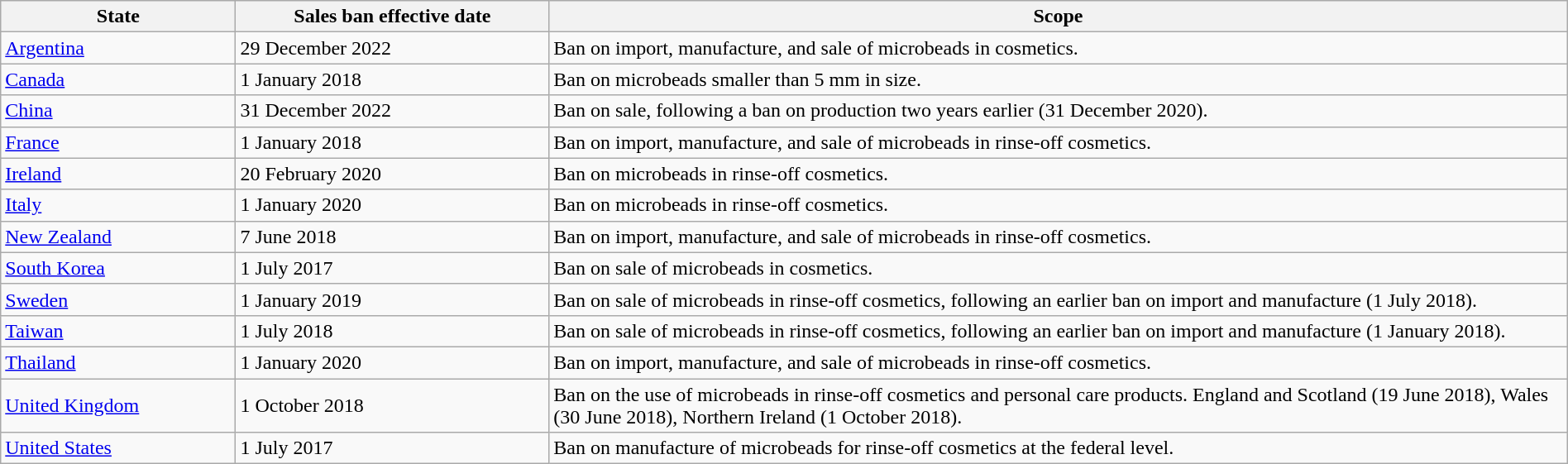<table class="wikitable sortable" style="width:100%">
<tr>
<th rowspan=1 width= "15%">State</th>
<th rowspan=1 width= "20%">Sales ban effective date</th>
<th rowspan=1 width= "65%">Scope</th>
</tr>
<tr>
<td> <a href='#'>Argentina</a></td>
<td>29 December 2022</td>
<td>Ban on import, manufacture, and sale of microbeads in cosmetics.</td>
</tr>
<tr>
<td> <a href='#'>Canada</a></td>
<td>1 January 2018</td>
<td>Ban on microbeads smaller than 5 mm in size.</td>
</tr>
<tr>
<td> <a href='#'>China</a></td>
<td>31 December 2022</td>
<td>Ban on sale, following a ban on production two years earlier (31 December 2020).</td>
</tr>
<tr>
<td> <a href='#'>France</a></td>
<td>1 January 2018</td>
<td>Ban on import, manufacture, and sale of microbeads in rinse-off cosmetics.</td>
</tr>
<tr>
<td> <a href='#'>Ireland</a></td>
<td>20 February 2020</td>
<td>Ban on microbeads in rinse-off cosmetics.</td>
</tr>
<tr>
<td> <a href='#'>Italy</a></td>
<td>1 January 2020</td>
<td>Ban on microbeads in rinse-off cosmetics.</td>
</tr>
<tr>
<td> <a href='#'>New Zealand</a></td>
<td>7 June 2018</td>
<td>Ban on import, manufacture, and sale of microbeads in rinse-off cosmetics.</td>
</tr>
<tr>
<td> <a href='#'>South Korea</a></td>
<td>1 July 2017</td>
<td>Ban on sale of microbeads in cosmetics.</td>
</tr>
<tr>
<td> <a href='#'>Sweden</a></td>
<td>1 January 2019</td>
<td>Ban on sale of microbeads in rinse-off cosmetics, following an earlier ban on import and manufacture (1 July 2018).</td>
</tr>
<tr>
<td> <a href='#'>Taiwan</a></td>
<td>1 July 2018</td>
<td>Ban on sale of microbeads in rinse-off cosmetics, following an earlier ban on import and manufacture (1 January 2018).</td>
</tr>
<tr>
<td> <a href='#'>Thailand</a></td>
<td>1 January 2020</td>
<td>Ban on import, manufacture, and sale of microbeads in rinse-off cosmetics.</td>
</tr>
<tr>
<td> <a href='#'>United Kingdom</a></td>
<td>1 October 2018</td>
<td>Ban on the use of microbeads in rinse-off cosmetics and personal care products. England and Scotland (19 June 2018), Wales (30 June 2018), Northern Ireland (1 October 2018).</td>
</tr>
<tr>
<td> <a href='#'>United States</a></td>
<td>1 July 2017</td>
<td>Ban on manufacture of microbeads for rinse-off cosmetics at the federal level.</td>
</tr>
</table>
